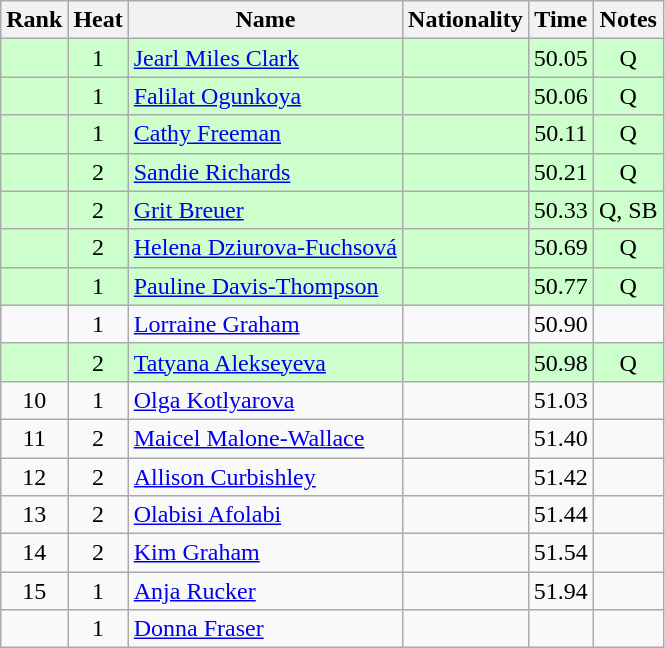<table class="wikitable sortable" style="text-align:center">
<tr>
<th>Rank</th>
<th>Heat</th>
<th>Name</th>
<th>Nationality</th>
<th>Time</th>
<th>Notes</th>
</tr>
<tr bgcolor=ccffcc>
<td></td>
<td>1</td>
<td align=left><a href='#'>Jearl Miles Clark</a></td>
<td align=left></td>
<td>50.05</td>
<td>Q</td>
</tr>
<tr bgcolor=ccffcc>
<td></td>
<td>1</td>
<td align=left><a href='#'>Falilat Ogunkoya</a></td>
<td align=left></td>
<td>50.06</td>
<td>Q</td>
</tr>
<tr bgcolor=ccffcc>
<td></td>
<td>1</td>
<td align=left><a href='#'>Cathy Freeman</a></td>
<td align=left></td>
<td>50.11</td>
<td>Q</td>
</tr>
<tr bgcolor=ccffcc>
<td></td>
<td>2</td>
<td align=left><a href='#'>Sandie Richards</a></td>
<td align=left></td>
<td>50.21</td>
<td>Q</td>
</tr>
<tr bgcolor=ccffcc>
<td></td>
<td>2</td>
<td align=left><a href='#'>Grit Breuer</a></td>
<td align=left></td>
<td>50.33</td>
<td>Q, SB</td>
</tr>
<tr bgcolor=ccffcc>
<td></td>
<td>2</td>
<td align=left><a href='#'>Helena Dziurova-Fuchsová</a></td>
<td align=left></td>
<td>50.69</td>
<td>Q</td>
</tr>
<tr bgcolor=ccffcc>
<td></td>
<td>1</td>
<td align=left><a href='#'>Pauline Davis-Thompson</a></td>
<td align=left></td>
<td>50.77</td>
<td>Q</td>
</tr>
<tr>
<td></td>
<td>1</td>
<td align=left><a href='#'>Lorraine Graham</a></td>
<td align=left></td>
<td>50.90</td>
<td></td>
</tr>
<tr bgcolor=ccffcc>
<td></td>
<td>2</td>
<td align=left><a href='#'>Tatyana Alekseyeva</a></td>
<td align=left></td>
<td>50.98</td>
<td>Q</td>
</tr>
<tr>
<td>10</td>
<td>1</td>
<td align=left><a href='#'>Olga Kotlyarova</a></td>
<td align=left></td>
<td>51.03</td>
<td></td>
</tr>
<tr>
<td>11</td>
<td>2</td>
<td align=left><a href='#'>Maicel Malone-Wallace</a></td>
<td align=left></td>
<td>51.40</td>
<td></td>
</tr>
<tr>
<td>12</td>
<td>2</td>
<td align=left><a href='#'>Allison Curbishley</a></td>
<td align=left></td>
<td>51.42</td>
<td></td>
</tr>
<tr>
<td>13</td>
<td>2</td>
<td align=left><a href='#'>Olabisi Afolabi</a></td>
<td align=left></td>
<td>51.44</td>
<td></td>
</tr>
<tr>
<td>14</td>
<td>2</td>
<td align=left><a href='#'>Kim Graham</a></td>
<td align=left></td>
<td>51.54</td>
<td></td>
</tr>
<tr>
<td>15</td>
<td>1</td>
<td align=left><a href='#'>Anja Rucker</a></td>
<td align=left></td>
<td>51.94</td>
<td></td>
</tr>
<tr>
<td></td>
<td>1</td>
<td align=left><a href='#'>Donna Fraser</a></td>
<td align=left></td>
<td></td>
<td></td>
</tr>
</table>
